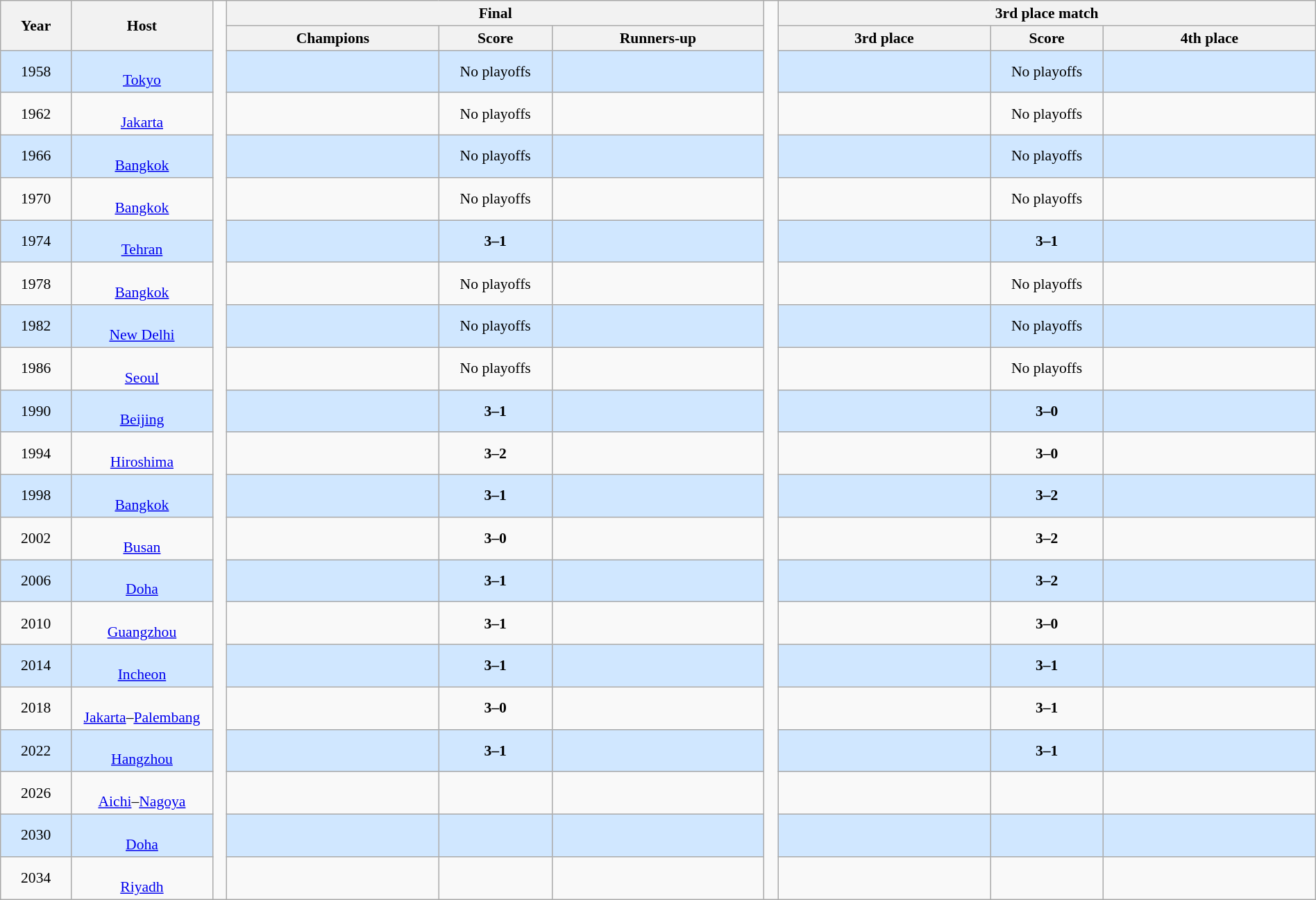<table class="wikitable" style="font-size:90%; width:100%; text-align:center;">
<tr>
<th rowspan=2 width=5%>Year</th>
<th rowspan=2 width=10%>Host</th>
<td width=1% rowspan=22></td>
<th colspan=3>Final</th>
<td width=1% rowspan=22></td>
<th colspan=3>3rd place match</th>
</tr>
<tr>
<th width=15%>Champions</th>
<th width=8%>Score</th>
<th width=15%>Runners-up</th>
<th width=15%>3rd place</th>
<th width=8%>Score</th>
<th width=15%>4th place</th>
</tr>
<tr bgcolor=#D0E7FF>
<td>1958<br></td>
<td><br><a href='#'>Tokyo</a></td>
<td><strong></strong></td>
<td><span>No playoffs</span></td>
<td></td>
<td></td>
<td><span>No playoffs</span></td>
<td></td>
</tr>
<tr>
<td>1962<br></td>
<td><br><a href='#'>Jakarta</a></td>
<td><strong></strong></td>
<td><span>No playoffs</span></td>
<td></td>
<td></td>
<td><span>No playoffs</span></td>
<td></td>
</tr>
<tr bgcolor=#D0E7FF>
<td>1966<br></td>
<td><br><a href='#'>Bangkok</a></td>
<td><strong></strong></td>
<td><span>No playoffs</span></td>
<td></td>
<td></td>
<td><span>No playoffs</span></td>
<td></td>
</tr>
<tr>
<td>1970<br></td>
<td><br><a href='#'>Bangkok</a></td>
<td><strong></strong></td>
<td><span>No playoffs</span></td>
<td></td>
<td></td>
<td><span>No playoffs</span></td>
<td></td>
</tr>
<tr bgcolor=#D0E7FF>
<td>1974<br></td>
<td><br><a href='#'>Tehran</a></td>
<td><strong></strong></td>
<td><strong>3–1</strong></td>
<td></td>
<td></td>
<td><strong>3–1</strong></td>
<td></td>
</tr>
<tr>
<td>1978<br></td>
<td><br><a href='#'>Bangkok</a></td>
<td><strong></strong></td>
<td><span>No playoffs</span></td>
<td></td>
<td></td>
<td><span>No playoffs</span></td>
<td></td>
</tr>
<tr bgcolor=#D0E7FF>
<td>1982<br></td>
<td><br><a href='#'>New Delhi</a></td>
<td><strong></strong></td>
<td><span>No playoffs</span></td>
<td></td>
<td></td>
<td><span>No playoffs</span></td>
<td></td>
</tr>
<tr>
<td>1986<br></td>
<td><br><a href='#'>Seoul</a></td>
<td><strong></strong></td>
<td><span>No playoffs</span></td>
<td></td>
<td></td>
<td><span>No playoffs</span></td>
<td></td>
</tr>
<tr bgcolor=#D0E7FF>
<td>1990<br></td>
<td><br><a href='#'>Beijing</a></td>
<td><strong></strong></td>
<td><strong>3–1</strong></td>
<td></td>
<td></td>
<td><strong>3–0</strong></td>
<td></td>
</tr>
<tr>
<td>1994<br></td>
<td><br><a href='#'>Hiroshima</a></td>
<td><strong></strong></td>
<td><strong>3–2</strong></td>
<td></td>
<td></td>
<td><strong>3–0</strong></td>
<td></td>
</tr>
<tr bgcolor=#D0E7FF>
<td>1998<br></td>
<td><br><a href='#'>Bangkok</a></td>
<td><strong></strong></td>
<td><strong>3–1</strong></td>
<td></td>
<td></td>
<td><strong>3–2</strong></td>
<td></td>
</tr>
<tr>
<td>2002<br></td>
<td><br><a href='#'>Busan</a></td>
<td><strong></strong></td>
<td><strong>3–0</strong></td>
<td></td>
<td></td>
<td><strong>3–2</strong></td>
<td></td>
</tr>
<tr bgcolor=#D0E7FF>
<td>2006<br></td>
<td><br><a href='#'>Doha</a></td>
<td><strong></strong></td>
<td><strong>3–1</strong></td>
<td></td>
<td></td>
<td><strong>3–2</strong></td>
<td></td>
</tr>
<tr>
<td>2010<br></td>
<td><br><a href='#'>Guangzhou</a></td>
<td><strong></strong></td>
<td><strong>3–1</strong></td>
<td></td>
<td></td>
<td><strong>3–0</strong></td>
<td></td>
</tr>
<tr bgcolor=#D0E7FF>
<td>2014<br></td>
<td><br><a href='#'>Incheon</a></td>
<td><strong></strong></td>
<td><strong>3–1</strong></td>
<td></td>
<td></td>
<td><strong>3–1</strong></td>
<td></td>
</tr>
<tr>
<td>2018<br></td>
<td><br><a href='#'>Jakarta</a>–<a href='#'>Palembang</a></td>
<td><strong></strong></td>
<td><strong>3–0</strong></td>
<td></td>
<td></td>
<td><strong>3–1</strong></td>
<td></td>
</tr>
<tr bgcolor=#D0E7FF>
<td>2022<br></td>
<td><br><a href='#'>Hangzhou</a></td>
<td><strong></strong></td>
<td><strong>3–1</strong></td>
<td></td>
<td></td>
<td><strong>3–1</strong></td>
<td></td>
</tr>
<tr>
<td>2026<br></td>
<td><br><a href='#'>Aichi</a>–<a href='#'>Nagoya</a></td>
<td></td>
<td></td>
<td></td>
<td></td>
<td></td>
<td></td>
</tr>
<tr bgcolor=#D0E7FF>
<td>2030<br></td>
<td><br><a href='#'>Doha</a></td>
<td></td>
<td></td>
<td></td>
<td></td>
<td></td>
<td></td>
</tr>
<tr>
<td>2034<br></td>
<td><br><a href='#'>Riyadh</a></td>
<td></td>
<td></td>
<td></td>
<td></td>
<td></td>
<td></td>
</tr>
</table>
